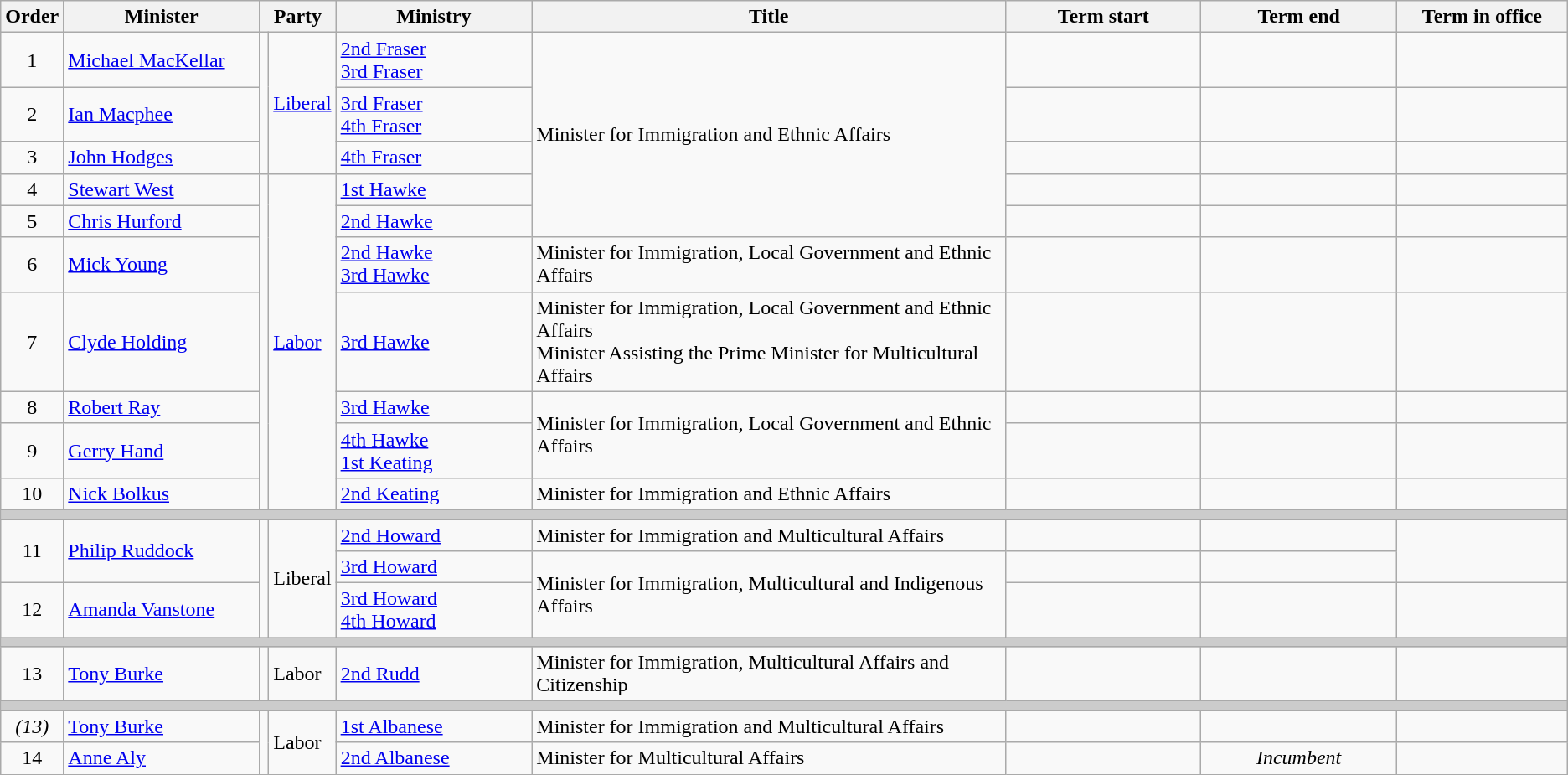<table class="wikitable">
<tr>
<th width=5>Order</th>
<th width=150>Minister</th>
<th width=75 colspan="2">Party</th>
<th width=150>Ministry</th>
<th width=375>Title</th>
<th width=150>Term start</th>
<th width=150>Term end</th>
<th width=130>Term in office</th>
</tr>
<tr>
<td align=center>1</td>
<td><a href='#'>Michael MacKellar</a></td>
<td rowspan=3 ></td>
<td rowspan=3><a href='#'>Liberal</a></td>
<td><a href='#'>2nd Fraser</a><br><a href='#'>3rd Fraser</a></td>
<td rowspan=5>Minister for Immigration and Ethnic Affairs</td>
<td align=center></td>
<td align=center></td>
<td align=right></td>
</tr>
<tr>
<td align=center>2</td>
<td><a href='#'>Ian Macphee</a></td>
<td><a href='#'>3rd Fraser</a><br><a href='#'>4th Fraser</a></td>
<td align=center></td>
<td align=center></td>
<td align=right></td>
</tr>
<tr>
<td align=center>3</td>
<td><a href='#'>John Hodges</a></td>
<td><a href='#'>4th Fraser</a></td>
<td align=center></td>
<td align=center></td>
<td align=right></td>
</tr>
<tr>
<td align=center>4</td>
<td><a href='#'>Stewart West</a></td>
<td rowspan=7 ></td>
<td rowspan=7><a href='#'>Labor</a></td>
<td><a href='#'>1st Hawke</a></td>
<td align=center></td>
<td align=center></td>
<td align=right></td>
</tr>
<tr>
<td align=center>5</td>
<td><a href='#'>Chris Hurford</a></td>
<td><a href='#'>2nd Hawke</a></td>
<td align=center></td>
<td align=center></td>
<td align=right></td>
</tr>
<tr>
<td align=center>6</td>
<td><a href='#'>Mick Young</a></td>
<td><a href='#'>2nd Hawke</a><br><a href='#'>3rd Hawke</a></td>
<td>Minister for Immigration, Local Government and Ethnic Affairs</td>
<td align=center></td>
<td align=center></td>
<td align=right></td>
</tr>
<tr>
<td align=center>7</td>
<td><a href='#'>Clyde Holding</a></td>
<td><a href='#'>3rd Hawke</a></td>
<td>Minister for Immigration, Local Government and Ethnic Affairs<br>Minister Assisting the Prime Minister for Multicultural Affairs</td>
<td align=center></td>
<td align=center></td>
<td align=right></td>
</tr>
<tr>
<td align=center>8</td>
<td><a href='#'>Robert Ray</a></td>
<td><a href='#'>3rd Hawke</a></td>
<td rowspan=2>Minister for Immigration, Local Government and Ethnic Affairs</td>
<td align=center></td>
<td align=center></td>
<td align=right></td>
</tr>
<tr>
<td align=center>9</td>
<td><a href='#'>Gerry Hand</a></td>
<td><a href='#'>4th Hawke</a><br><a href='#'>1st Keating</a></td>
<td align=center></td>
<td align=center></td>
<td align=right></td>
</tr>
<tr>
<td align=center>10</td>
<td><a href='#'>Nick Bolkus</a></td>
<td><a href='#'>2nd Keating</a></td>
<td>Minister for Immigration and Ethnic Affairs</td>
<td align=center></td>
<td align=center></td>
<td align=right></td>
</tr>
<tr>
<th colspan=9 style="background: #cccccc;"></th>
</tr>
<tr>
<td rowspan=2 align=center>11</td>
<td rowspan=2><a href='#'>Philip Ruddock</a></td>
<td rowspan=3 ></td>
<td rowspan=3>Liberal</td>
<td><a href='#'>2nd Howard</a></td>
<td>Minister for Immigration and Multicultural Affairs</td>
<td align=center></td>
<td align=center></td>
<td align=right rowspan=2><strong></strong></td>
</tr>
<tr>
<td><a href='#'>3rd Howard</a></td>
<td rowspan=2>Minister for Immigration, Multicultural and Indigenous Affairs</td>
<td align=center></td>
<td align=center></td>
</tr>
<tr>
<td align=center>12</td>
<td><a href='#'>Amanda Vanstone</a></td>
<td><a href='#'>3rd Howard</a><br><a href='#'>4th Howard</a></td>
<td align=center></td>
<td align=center></td>
<td align=right></td>
</tr>
<tr>
<th colspan=9 style="background: #cccccc;"></th>
</tr>
<tr>
<td align=center>13</td>
<td><a href='#'>Tony Burke</a></td>
<td></td>
<td>Labor</td>
<td><a href='#'>2nd Rudd</a></td>
<td>Minister for Immigration, Multicultural Affairs and Citizenship</td>
<td align=center></td>
<td align=center></td>
<td align=right></td>
</tr>
<tr>
<th colspan=9 style="background: #cccccc;"></th>
</tr>
<tr>
<td align=center><em>(13)</em></td>
<td><a href='#'>Tony Burke</a></td>
<td rowspan=2 ></td>
<td rowspan=2>Labor</td>
<td><a href='#'>1st Albanese</a></td>
<td>Minister for Immigration and Multicultural Affairs</td>
<td align=center></td>
<td align=center></td>
<td align=right></td>
</tr>
<tr>
<td align=center>14</td>
<td><a href='#'>Anne Aly</a></td>
<td><a href='#'>2nd Albanese</a></td>
<td>Minister for Multicultural Affairs</td>
<td align=center></td>
<td align=center><em>Incumbent</em></td>
<td align=right></td>
</tr>
</table>
